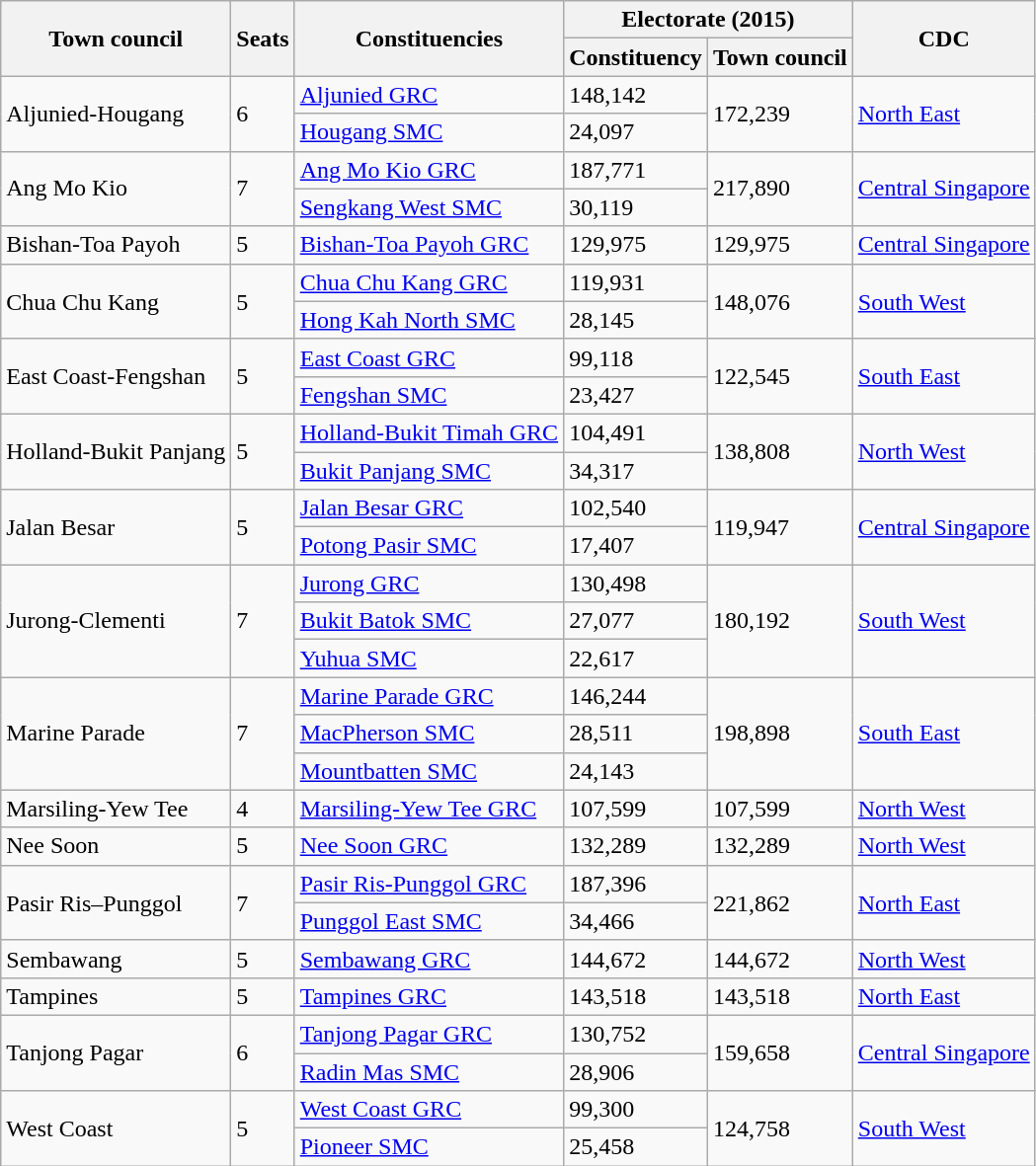<table class="wikitable sortable">
<tr>
<th rowspan="2">Town council</th>
<th rowspan="2">Seats</th>
<th rowspan="2">Constituencies</th>
<th colspan="2">Electorate (2015)</th>
<th rowspan="2">CDC</th>
</tr>
<tr>
<th>Constituency</th>
<th>Town council</th>
</tr>
<tr>
<td rowspan="2">Aljunied-Hougang</td>
<td rowspan="2">6</td>
<td><a href='#'>Aljunied GRC</a></td>
<td>148,142</td>
<td rowspan="2">172,239</td>
<td rowspan="2"><a href='#'>North East</a></td>
</tr>
<tr>
<td><a href='#'>Hougang SMC</a></td>
<td>24,097</td>
</tr>
<tr>
<td rowspan="2">Ang Mo Kio</td>
<td rowspan="2">7</td>
<td><a href='#'>Ang Mo Kio GRC</a></td>
<td>187,771</td>
<td rowspan="2">217,890</td>
<td rowspan="2"><a href='#'>Central Singapore</a></td>
</tr>
<tr>
<td><a href='#'>Sengkang West SMC</a></td>
<td>30,119</td>
</tr>
<tr>
<td>Bishan-Toa Payoh</td>
<td>5</td>
<td><a href='#'>Bishan-Toa Payoh GRC</a></td>
<td>129,975</td>
<td>129,975</td>
<td><a href='#'>Central Singapore</a></td>
</tr>
<tr>
<td rowspan="2">Chua Chu Kang</td>
<td rowspan="2">5</td>
<td><a href='#'>Chua Chu Kang GRC</a></td>
<td>119,931</td>
<td rowspan="2">148,076</td>
<td rowspan="2"><a href='#'>South West</a></td>
</tr>
<tr>
<td><a href='#'>Hong Kah North SMC</a></td>
<td>28,145</td>
</tr>
<tr>
<td rowspan="2">East Coast-Fengshan</td>
<td rowspan="2">5</td>
<td><a href='#'>East Coast GRC</a></td>
<td>99,118</td>
<td rowspan="2">122,545</td>
<td rowspan="2"><a href='#'>South East</a></td>
</tr>
<tr>
<td><a href='#'>Fengshan SMC</a></td>
<td>23,427</td>
</tr>
<tr>
<td rowspan="2">Holland-Bukit Panjang</td>
<td rowspan="2">5</td>
<td><a href='#'>Holland-Bukit Timah GRC</a></td>
<td>104,491</td>
<td rowspan="2">138,808</td>
<td rowspan="2"><a href='#'>North West</a></td>
</tr>
<tr>
<td><a href='#'>Bukit Panjang SMC</a></td>
<td>34,317</td>
</tr>
<tr>
<td rowspan="2">Jalan Besar</td>
<td rowspan="2">5</td>
<td><a href='#'>Jalan Besar GRC</a></td>
<td>102,540</td>
<td rowspan="2">119,947</td>
<td rowspan="2"><a href='#'>Central Singapore</a></td>
</tr>
<tr>
<td><a href='#'>Potong Pasir SMC</a></td>
<td>17,407</td>
</tr>
<tr>
<td rowspan="3">Jurong-Clementi</td>
<td rowspan="3">7</td>
<td><a href='#'>Jurong GRC</a></td>
<td>130,498</td>
<td rowspan="3">180,192</td>
<td rowspan="3"><a href='#'>South West</a></td>
</tr>
<tr>
<td><a href='#'>Bukit Batok SMC</a></td>
<td>27,077</td>
</tr>
<tr>
<td><a href='#'>Yuhua SMC</a></td>
<td>22,617</td>
</tr>
<tr>
<td rowspan="3">Marine Parade</td>
<td rowspan="3">7</td>
<td><a href='#'>Marine Parade GRC</a></td>
<td>146,244</td>
<td rowspan="3">198,898</td>
<td rowspan="3"><a href='#'>South East</a></td>
</tr>
<tr>
<td><a href='#'>MacPherson SMC</a></td>
<td>28,511</td>
</tr>
<tr>
<td><a href='#'>Mountbatten SMC</a></td>
<td>24,143</td>
</tr>
<tr>
<td>Marsiling-Yew Tee</td>
<td>4</td>
<td><a href='#'>Marsiling-Yew Tee GRC</a></td>
<td>107,599</td>
<td>107,599</td>
<td><a href='#'>North West</a></td>
</tr>
<tr>
<td>Nee Soon</td>
<td>5</td>
<td><a href='#'>Nee Soon GRC</a></td>
<td>132,289</td>
<td>132,289</td>
<td><a href='#'>North West</a></td>
</tr>
<tr>
<td rowspan="2">Pasir Ris–Punggol</td>
<td rowspan="2">7</td>
<td><a href='#'>Pasir Ris-Punggol GRC</a></td>
<td>187,396</td>
<td rowspan="2">221,862</td>
<td rowspan="2"><a href='#'>North East</a></td>
</tr>
<tr>
<td><a href='#'>Punggol East SMC</a></td>
<td>34,466</td>
</tr>
<tr>
<td>Sembawang</td>
<td>5</td>
<td><a href='#'>Sembawang GRC</a></td>
<td>144,672</td>
<td>144,672</td>
<td><a href='#'>North West</a></td>
</tr>
<tr>
<td>Tampines</td>
<td>5</td>
<td><a href='#'>Tampines GRC</a></td>
<td>143,518</td>
<td>143,518</td>
<td><a href='#'>North East</a></td>
</tr>
<tr>
<td rowspan="2">Tanjong Pagar</td>
<td rowspan="2">6</td>
<td><a href='#'>Tanjong Pagar GRC</a></td>
<td>130,752</td>
<td rowspan="2">159,658</td>
<td rowspan="2"><a href='#'>Central Singapore</a></td>
</tr>
<tr>
<td><a href='#'>Radin Mas SMC</a></td>
<td>28,906</td>
</tr>
<tr>
<td rowspan="2">West Coast</td>
<td rowspan="2">5</td>
<td><a href='#'>West Coast GRC</a></td>
<td>99,300</td>
<td rowspan="2">124,758</td>
<td rowspan="2"><a href='#'>South West</a></td>
</tr>
<tr>
<td><a href='#'>Pioneer SMC</a></td>
<td>25,458</td>
</tr>
</table>
